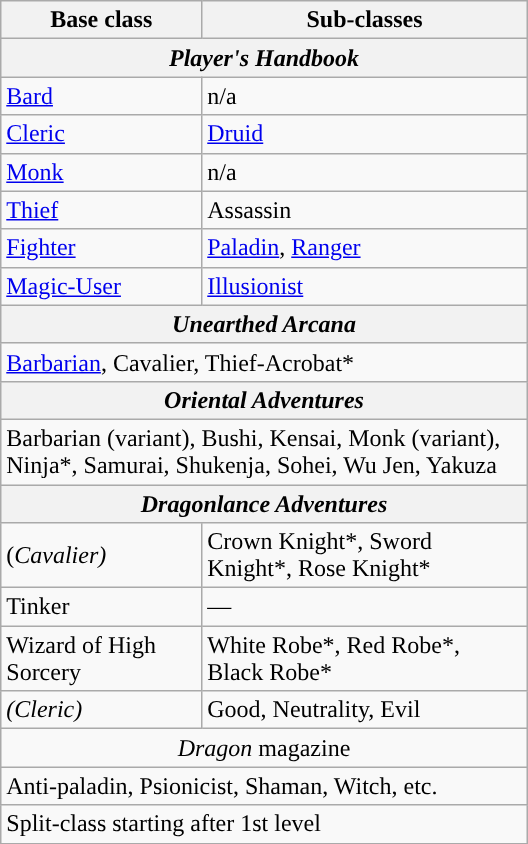<table class="wikitable" style="width:22em; float: right">
<tr>
<th>Base class</th>
<th>Sub-classes</th>
</tr>
<tr>
<th colspan="2"><em>Player's Handbook</em></th>
</tr>
<tr>
<td><a href='#'>Bard</a></td>
<td>n/a</td>
</tr>
<tr>
<td><a href='#'>Cleric</a></td>
<td><a href='#'>Druid</a></td>
</tr>
<tr>
<td><a href='#'>Monk</a></td>
<td>n/a</td>
</tr>
<tr>
<td><a href='#'>Thief</a></td>
<td>Assassin</td>
</tr>
<tr>
<td><a href='#'>Fighter</a></td>
<td><a href='#'>Paladin</a>, <a href='#'>Ranger</a></td>
</tr>
<tr>
<td><a href='#'>Magic-User</a></td>
<td><a href='#'>Illusionist</a></td>
</tr>
<tr>
<th colspan="2"><em>Unearthed Arcana</em></th>
</tr>
<tr>
<td colspan="2"><a href='#'>Barbarian</a>, Cavalier, Thief-Acrobat*</td>
</tr>
<tr>
<th colspan="2"><em>Oriental Adventures</em></th>
</tr>
<tr>
<td colspan="2">Barbarian (variant), Bushi, Kensai, Monk (variant), Ninja*, Samurai, Shukenja, Sohei, Wu Jen, Yakuza</td>
</tr>
<tr>
<th colspan="2"><em>Dragonlance Adventures</em></th>
</tr>
<tr>
<td>(<em>Cavalier)</em></td>
<td>Crown Knight*, Sword Knight*, Rose Knight*</td>
</tr>
<tr>
<td>Tinker</td>
<td>―</td>
</tr>
<tr>
<td>Wizard of High Sorcery</td>
<td>White Robe*, Red Robe*, Black Robe*</td>
</tr>
<tr>
<td><em>(Cleric)</em></td>
<td>Good, Neutrality, Evil</td>
</tr>
<tr>
<td colspan="2" style="text-align: center"><em>Dragon</em> magazine</td>
</tr>
<tr>
<td colspan="2">Anti-paladin, Psionicist, Shaman, Witch, etc.</td>
</tr>
<tr>
<td colspan="2"> Split-class starting after 1st level</td>
</tr>
</table>
